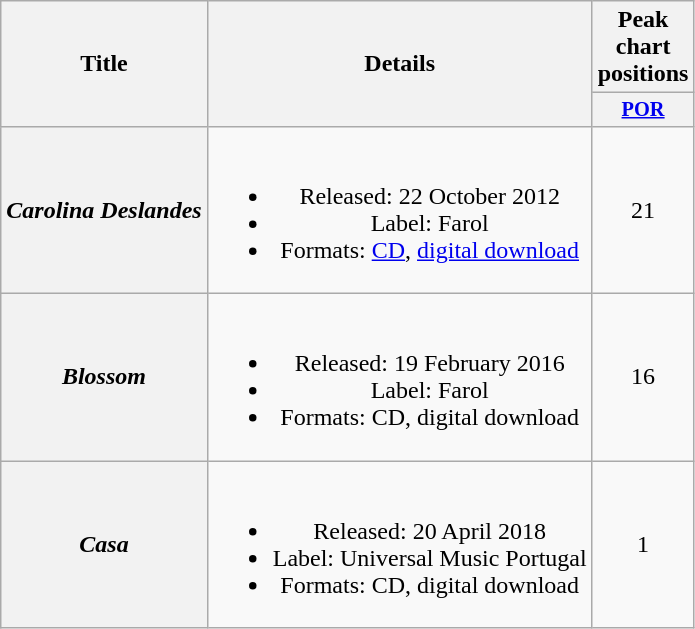<table class="wikitable plainrowheaders" style="text-align:center;">
<tr>
<th scope="col" rowspan="2">Title</th>
<th scope="col" rowspan="2">Details</th>
<th scope="col" colspan="1">Peak chart positions</th>
</tr>
<tr>
<th scope="col" style="width:3em;font-size:85%;"><a href='#'>POR</a><br></th>
</tr>
<tr>
<th scope="row"><em>Carolina Deslandes</em></th>
<td><br><ul><li>Released: 22 October 2012</li><li>Label: Farol</li><li>Formats: <a href='#'>CD</a>, <a href='#'>digital download</a></li></ul></td>
<td>21</td>
</tr>
<tr>
<th scope="row"><em>Blossom</em></th>
<td><br><ul><li>Released: 19 February 2016</li><li>Label: Farol</li><li>Formats: CD, digital download</li></ul></td>
<td>16</td>
</tr>
<tr>
<th scope="row"><em>Casa</em></th>
<td><br><ul><li>Released: 20 April 2018</li><li>Label: Universal Music Portugal</li><li>Formats: CD, digital download</li></ul></td>
<td>1</td>
</tr>
</table>
